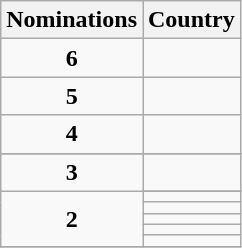<table class="wikitable" rowspan="2" style="text-align:center;" background: #f6e39c;>
<tr>
<th scope="col" style="width:55px;">Nominations</th>
<th scope="col" style="text-align:center;">Country</th>
</tr>
<tr>
<td><strong>6</strong></td>
<td></td>
</tr>
<tr>
<td><strong>5</strong></td>
<td></td>
</tr>
<tr>
<td><strong>4</strong></td>
<td></td>
</tr>
<tr>
</tr>
<tr>
<td><strong>3</strong></td>
<td></td>
</tr>
<tr>
<td rowspan="6"><strong>2</strong></td>
</tr>
<tr>
<td></td>
</tr>
<tr>
<td></td>
</tr>
<tr>
<td></td>
</tr>
<tr>
<td></td>
</tr>
<tr>
<td></td>
</tr>
<tr>
</tr>
</table>
